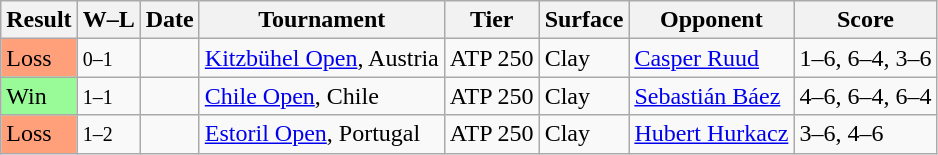<table class="sortable wikitable">
<tr>
<th>Result</th>
<th class="unsortable">W–L</th>
<th>Date</th>
<th>Tournament</th>
<th>Tier</th>
<th>Surface</th>
<th>Opponent</th>
<th class=unsortable>Score</th>
</tr>
<tr>
<td bgcolor=ffa07a>Loss</td>
<td><small>0–1</small></td>
<td><a href='#'></a></td>
<td><a href='#'>Kitzbühel Open</a>, Austria</td>
<td>ATP 250</td>
<td>Clay</td>
<td> <a href='#'>Casper Ruud</a></td>
<td>1–6, 6–4, 3–6</td>
</tr>
<tr>
<td bgcolor=98fb98>Win</td>
<td><small>1–1</small></td>
<td><a href='#'></a></td>
<td><a href='#'>Chile Open</a>, Chile</td>
<td>ATP 250</td>
<td>Clay</td>
<td> <a href='#'>Sebastián Báez</a></td>
<td>4–6, 6–4, 6–4</td>
</tr>
<tr>
<td bgcolor=ffa07a>Loss</td>
<td><small>1–2</small></td>
<td><a href='#'></a></td>
<td><a href='#'>Estoril Open</a>, Portugal</td>
<td>ATP 250</td>
<td>Clay</td>
<td> <a href='#'>Hubert Hurkacz</a></td>
<td>3–6, 4–6</td>
</tr>
</table>
